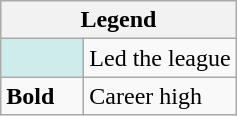<table class="wikitable mw-collapsible">
<tr>
<th colspan="2">Legend</th>
</tr>
<tr>
<td style="background:#cfecec; width:3em;"></td>
<td>Led the league</td>
</tr>
<tr>
<td><strong>Bold</strong></td>
<td>Career high</td>
</tr>
</table>
